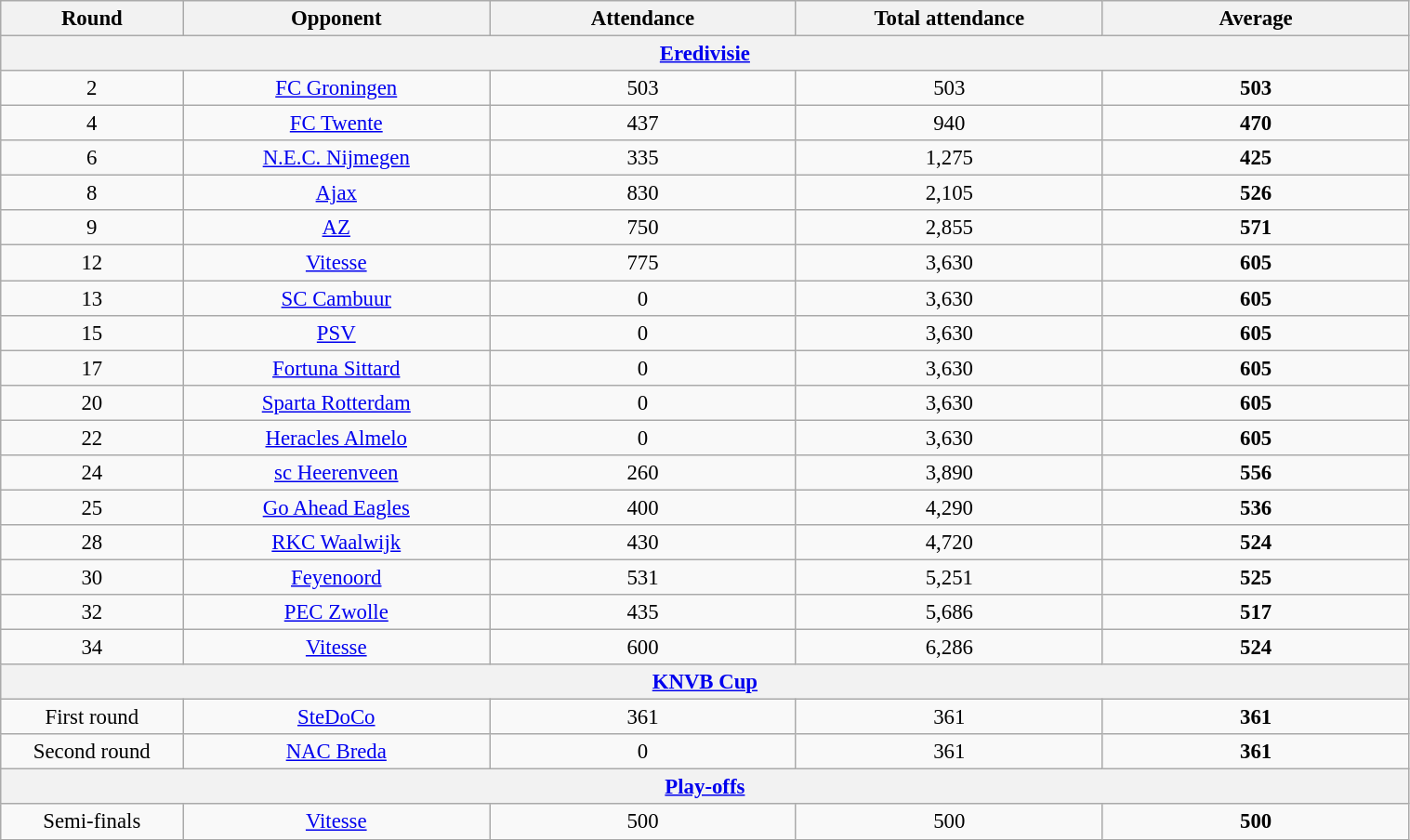<table class="wikitable" style="text-align: center; font-size: 95%; width: 80%;">
<tr>
<th style="width: 10px;">Round</th>
<th style="width: 80px;">Opponent</th>
<th style="width: 80px;">Attendance</th>
<th style="width: 80px;">Total attendance</th>
<th style="width: 80px;">Average</th>
</tr>
<tr>
<th colspan="5" align="center"><a href='#'><strong>Eredivisie</strong></a></th>
</tr>
<tr>
<td align="center">2</td>
<td align="center"><a href='#'>FC Groningen</a></td>
<td align="center">503</td>
<td align="center">503</td>
<td align="center"><strong>503</strong></td>
</tr>
<tr>
<td align="center">4</td>
<td align="center"><a href='#'>FC Twente</a></td>
<td align="center">437</td>
<td align="center">940</td>
<td align="center"><strong>470</strong></td>
</tr>
<tr>
<td align="center">6</td>
<td align="center"><a href='#'>N.E.C. Nijmegen</a></td>
<td align="center">335</td>
<td align="center">1,275</td>
<td align="center"><strong>425</strong></td>
</tr>
<tr>
<td align="center">8</td>
<td align="center"><a href='#'>Ajax</a></td>
<td align="center">830</td>
<td align="center">2,105</td>
<td align="center"><strong>526</strong></td>
</tr>
<tr>
<td align="center">9</td>
<td align="center"><a href='#'>AZ</a></td>
<td align="center">750</td>
<td align="center">2,855</td>
<td align="center"><strong>571</strong></td>
</tr>
<tr>
<td align="center">12</td>
<td align="center"><a href='#'>Vitesse</a></td>
<td align="center">775</td>
<td align="center">3,630</td>
<td align="center"><strong>605</strong></td>
</tr>
<tr>
<td align="center">13</td>
<td align="center"><a href='#'>SC Cambuur</a></td>
<td align="center">0</td>
<td align="center">3,630</td>
<td align="center"><strong>605</strong></td>
</tr>
<tr>
<td align="center">15</td>
<td align="center"><a href='#'>PSV</a></td>
<td align="center">0</td>
<td align="center">3,630</td>
<td align="center"><strong>605</strong></td>
</tr>
<tr>
<td align="center">17</td>
<td align="center"><a href='#'>Fortuna Sittard</a></td>
<td align="center">0</td>
<td align="center">3,630</td>
<td align="center"><strong>605</strong></td>
</tr>
<tr>
<td align="center">20</td>
<td align="center"><a href='#'>Sparta Rotterdam</a></td>
<td align="center">0</td>
<td align="center">3,630</td>
<td align="center"><strong>605</strong></td>
</tr>
<tr>
<td align="center">22</td>
<td align="center"><a href='#'>Heracles Almelo</a></td>
<td align="center">0</td>
<td align="center">3,630</td>
<td align="center"><strong>605</strong></td>
</tr>
<tr>
<td align="center">24</td>
<td align="center"><a href='#'>sc Heerenveen</a></td>
<td align="center">260</td>
<td align="center">3,890</td>
<td align="center"><strong>556</strong></td>
</tr>
<tr>
<td align="center">25</td>
<td align="center"><a href='#'>Go Ahead Eagles</a></td>
<td align="center">400</td>
<td align="center">4,290</td>
<td align="center"><strong>536</strong></td>
</tr>
<tr>
<td align="center">28</td>
<td align="center"><a href='#'>RKC Waalwijk</a></td>
<td align="center">430</td>
<td align="center">4,720</td>
<td align="center"><strong>524</strong></td>
</tr>
<tr>
<td align="center">30</td>
<td align="center"><a href='#'>Feyenoord</a></td>
<td align="center">531</td>
<td align="center">5,251</td>
<td align="center"><strong>525</strong></td>
</tr>
<tr>
<td align="center">32</td>
<td align="center"><a href='#'>PEC Zwolle</a></td>
<td align="center">435</td>
<td align="center">5,686</td>
<td align="center"><strong>517</strong></td>
</tr>
<tr>
<td align="center">34</td>
<td align="center"><a href='#'>Vitesse</a></td>
<td align="center">600</td>
<td align="center">6,286</td>
<td align="center"><strong>524</strong></td>
</tr>
<tr>
<th colspan="5"><a href='#'><strong>KNVB Cup</strong></a></th>
</tr>
<tr>
<td align="center">First round</td>
<td align="center"><a href='#'>SteDoCo</a></td>
<td align="center">361</td>
<td align="center">361</td>
<td align="center"><strong>361</strong></td>
</tr>
<tr>
<td align="center">Second round</td>
<td align="center"><a href='#'>NAC Breda</a></td>
<td align="center">0</td>
<td align="center">361</td>
<td align="center"><strong>361</strong></td>
</tr>
<tr>
<th colspan="5"><a href='#'><strong>Play-offs</strong></a></th>
</tr>
<tr>
<td align="center">Semi-finals</td>
<td align="center"><a href='#'>Vitesse</a></td>
<td align="center">500</td>
<td align="center">500</td>
<td align="center"><strong>500</strong></td>
</tr>
</table>
